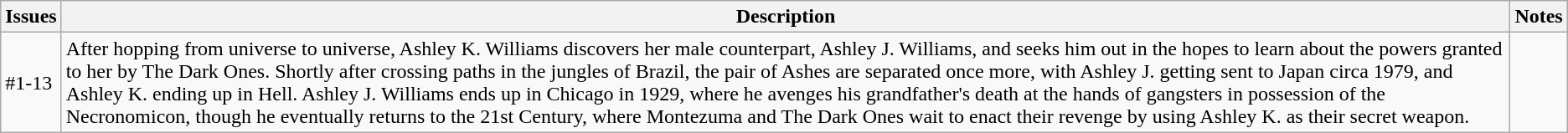<table class="wikitable">
<tr>
<th>Issues</th>
<th>Description</th>
<th>Notes</th>
</tr>
<tr>
<td>#1-13</td>
<td>After hopping from universe to universe, Ashley K. Williams discovers her male counterpart, Ashley J. Williams, and seeks him out in the hopes to learn about the powers granted to her by The Dark Ones. Shortly after crossing paths in the jungles of Brazil, the pair of Ashes are separated once more, with Ashley J. getting sent to Japan circa 1979, and Ashley K. ending up in Hell. Ashley J. Williams ends up in Chicago in 1929, where he avenges his grandfather's death at the hands of gangsters in possession of the Necronomicon, though he eventually returns to the 21st Century, where Montezuma and The Dark Ones wait to enact their revenge by using Ashley K. as their secret weapon.</td>
<td></td>
</tr>
</table>
